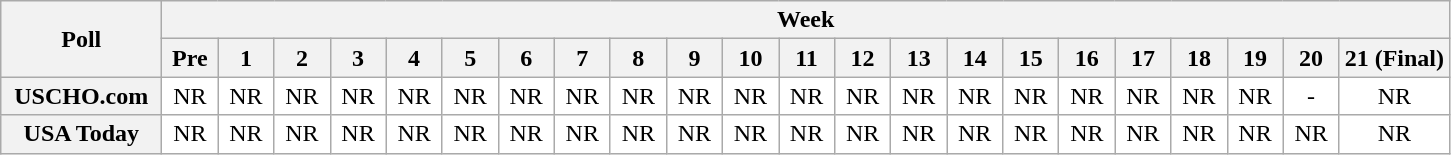<table class="wikitable" style="white-space:nowrap;">
<tr>
<th scope="col" width="100" rowspan="2">Poll</th>
<th colspan="25">Week</th>
</tr>
<tr>
<th scope="col" width="30">Pre</th>
<th scope="col" width="30">1</th>
<th scope="col" width="30">2</th>
<th scope="col" width="30">3</th>
<th scope="col" width="30">4</th>
<th scope="col" width="30">5</th>
<th scope="col" width="30">6</th>
<th scope="col" width="30">7</th>
<th scope="col" width="30">8</th>
<th scope="col" width="30">9</th>
<th scope="col" width="30">10</th>
<th scope="col" width="30">11</th>
<th scope="col" width="30">12</th>
<th scope="col" width="30">13</th>
<th scope="col" width="30">14</th>
<th scope="col" width="30">15</th>
<th scope="col" width="30">16</th>
<th scope="col" width="30">17</th>
<th scope="col" width="30">18</th>
<th scope="col" width="30">19</th>
<th scope="col" width="30">20</th>
<th scope="col" width="30">21 (Final)</th>
</tr>
<tr style="text-align:center;">
<th>USCHO.com</th>
<td bgcolor=FFFFFF>NR</td>
<td bgcolor=FFFFFF>NR</td>
<td bgcolor=FFFFFF>NR</td>
<td bgcolor=FFFFFF>NR</td>
<td bgcolor=FFFFFF>NR</td>
<td bgcolor=FFFFFF>NR</td>
<td bgcolor=FFFFFF>NR</td>
<td bgcolor=FFFFFF>NR</td>
<td bgcolor=FFFFFF>NR</td>
<td bgcolor=FFFFFF>NR</td>
<td bgcolor=FFFFFF>NR</td>
<td bgcolor=FFFFFF>NR</td>
<td bgcolor=FFFFFF>NR</td>
<td bgcolor=FFFFFF>NR</td>
<td bgcolor=FFFFFF>NR</td>
<td bgcolor=FFFFFF>NR</td>
<td bgcolor=FFFFFF>NR</td>
<td bgcolor=FFFFFF>NR</td>
<td bgcolor=FFFFFF>NR</td>
<td bgcolor=FFFFFF>NR</td>
<td bgcolor=FFFFFF>-</td>
<td bgcolor=FFFFFF>NR</td>
</tr>
<tr style="text-align:center;">
<th>USA Today</th>
<td bgcolor=FFFFFF>NR</td>
<td bgcolor=FFFFFF>NR</td>
<td bgcolor=FFFFFF>NR</td>
<td bgcolor=FFFFFF>NR</td>
<td bgcolor=FFFFFF>NR</td>
<td bgcolor=FFFFFF>NR</td>
<td bgcolor=FFFFFF>NR</td>
<td bgcolor=FFFFFF>NR</td>
<td bgcolor=FFFFFF>NR</td>
<td bgcolor=FFFFFF>NR</td>
<td bgcolor=FFFFFF>NR</td>
<td bgcolor=FFFFFF>NR</td>
<td bgcolor=FFFFFF>NR</td>
<td bgcolor=FFFFFF>NR</td>
<td bgcolor=FFFFFF>NR</td>
<td bgcolor=FFFFFF>NR</td>
<td bgcolor=FFFFFF>NR</td>
<td bgcolor=FFFFFF>NR</td>
<td bgcolor=FFFFFF>NR</td>
<td bgcolor=FFFFFF>NR</td>
<td bgcolor=FFFFFF>NR</td>
<td bgcolor=FFFFFF>NR</td>
</tr>
</table>
